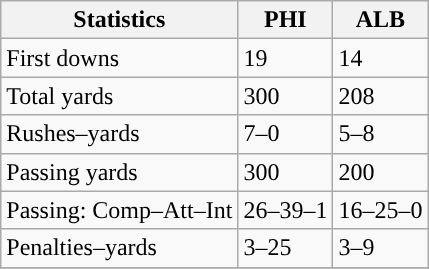<table class="wikitable" style="display: inline-table;">
<tr>
<th>Statistics</th>
<th><strong>PHI</strong></th>
<th><strong>ALB</strong></th>
</tr>
<tr>
<td>First downs</td>
<td>19</td>
<td>14</td>
</tr>
<tr>
<td>Total yards</td>
<td>300</td>
<td>208</td>
</tr>
<tr>
<td>Rushes–yards</td>
<td>7–0</td>
<td>5–8</td>
</tr>
<tr>
<td>Passing yards</td>
<td>300</td>
<td>200</td>
</tr>
<tr>
<td>Passing: Comp–Att–Int</td>
<td>26–39–1</td>
<td>16–25–0</td>
</tr>
<tr>
<td>Penalties–yards</td>
<td>3–25</td>
<td>3–9</td>
</tr>
<tr>
</tr>
</table>
